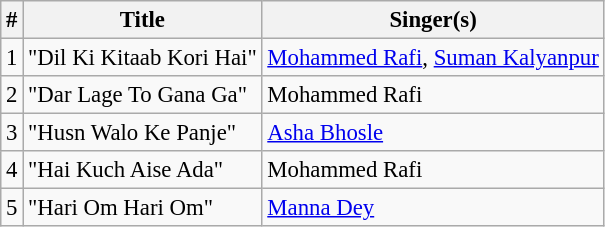<table class="wikitable" style="font-size:95%;">
<tr>
<th>#</th>
<th>Title</th>
<th>Singer(s)</th>
</tr>
<tr>
<td>1</td>
<td>"Dil Ki Kitaab Kori Hai"</td>
<td><a href='#'>Mohammed Rafi</a>, <a href='#'>Suman Kalyanpur</a></td>
</tr>
<tr>
<td>2</td>
<td>"Dar Lage To Gana Ga"</td>
<td>Mohammed Rafi</td>
</tr>
<tr>
<td>3</td>
<td>"Husn Walo Ke Panje"</td>
<td><a href='#'>Asha Bhosle</a></td>
</tr>
<tr>
<td>4</td>
<td>"Hai Kuch Aise Ada"</td>
<td>Mohammed Rafi</td>
</tr>
<tr>
<td>5</td>
<td>"Hari Om Hari Om"</td>
<td><a href='#'>Manna Dey</a></td>
</tr>
</table>
